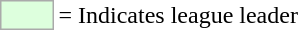<table>
<tr>
<td style="background:#DDFFDD; border:1px solid #aaa; width:2em;"></td>
<td>= Indicates league leader</td>
</tr>
</table>
